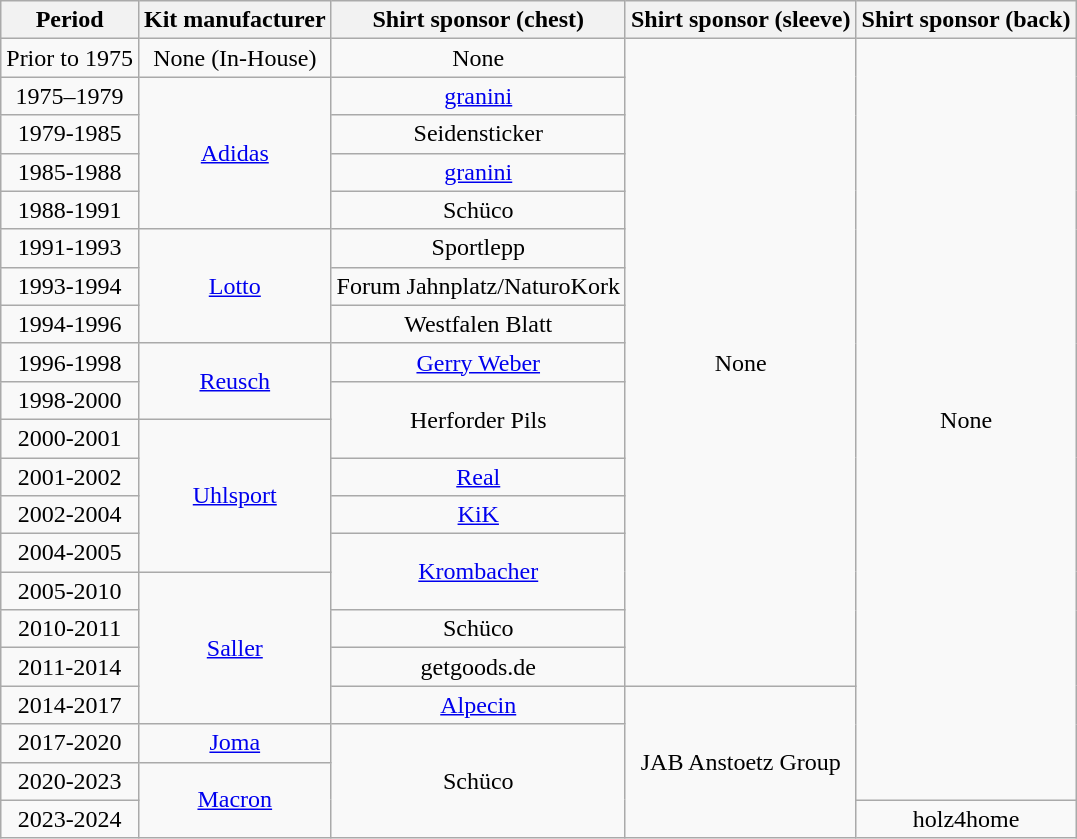<table class="wikitable" style="text-align: center">
<tr>
<th>Period</th>
<th>Kit manufacturer</th>
<th>Shirt sponsor (chest)</th>
<th>Shirt sponsor (sleeve)</th>
<th>Shirt sponsor (back)</th>
</tr>
<tr>
<td>Prior to 1975</td>
<td>None (In-House)</td>
<td>None</td>
<td rowspan="17">None</td>
<td rowspan="20">None</td>
</tr>
<tr>
<td>1975–1979</td>
<td rowspan="4"><a href='#'>Adidas</a></td>
<td><a href='#'>granini</a></td>
</tr>
<tr>
<td>1979-1985</td>
<td>Seidensticker</td>
</tr>
<tr>
<td>1985-1988</td>
<td><a href='#'>granini</a></td>
</tr>
<tr>
<td>1988-1991</td>
<td>Schüco</td>
</tr>
<tr>
<td>1991-1993</td>
<td rowspan="3"><a href='#'>Lotto</a></td>
<td>Sportlepp</td>
</tr>
<tr>
<td>1993-1994</td>
<td>Forum Jahnplatz/NaturoKork</td>
</tr>
<tr>
<td>1994-1996</td>
<td>Westfalen Blatt</td>
</tr>
<tr>
<td>1996-1998</td>
<td rowspan="2"><a href='#'>Reusch</a></td>
<td><a href='#'>Gerry Weber</a></td>
</tr>
<tr>
<td>1998-2000</td>
<td rowspan="2">Herforder Pils</td>
</tr>
<tr>
<td>2000-2001</td>
<td rowspan="4"><a href='#'>Uhlsport</a></td>
</tr>
<tr>
<td>2001-2002</td>
<td><a href='#'>Real</a></td>
</tr>
<tr>
<td>2002-2004</td>
<td><a href='#'>KiK</a></td>
</tr>
<tr>
<td>2004-2005</td>
<td rowspan="2"><a href='#'>Krombacher</a></td>
</tr>
<tr>
<td>2005-2010</td>
<td rowspan="4"><a href='#'>Saller</a></td>
</tr>
<tr>
<td>2010-2011</td>
<td>Schüco</td>
</tr>
<tr>
<td>2011-2014</td>
<td>getgoods.de</td>
</tr>
<tr>
<td>2014-2017</td>
<td><a href='#'>Alpecin</a></td>
<td rowspan="4">JAB Anstoetz Group</td>
</tr>
<tr>
<td>2017-2020</td>
<td><a href='#'>Joma</a></td>
<td rowspan="3">Schüco</td>
</tr>
<tr>
<td>2020-2023</td>
<td rowspan="2"><a href='#'>Macron</a></td>
</tr>
<tr>
<td>2023-2024</td>
<td>holz4home</td>
</tr>
</table>
